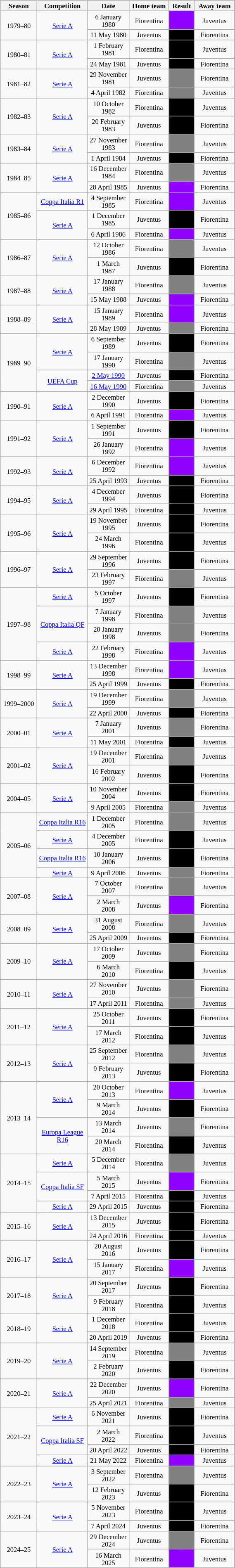<table class="wikitable" style="text-align: center; width:30%; font-size: 11px">
<tr>
<th width=12%>Season</th>
<th width=15%>Competition</th>
<th width=12%>Date</th>
<th width=12%>Home team</th>
<th width=5%>Result</th>
<th width=12%>Away team</th>
</tr>
<tr>
<td rowspan=2>1979–80</td>
<td rowspan=2><a href='#'>Serie A</a></td>
<td>6 January 1980</td>
<td>Fiorentina</td>
<td bgcolor=#8F00FF></td>
<td>Juventus</td>
</tr>
<tr>
<td>11 May 1980</td>
<td>Juventus</td>
<td bgcolor=#000000></td>
<td>Fiorentina</td>
</tr>
<tr>
<td rowspan=2>1980–81</td>
<td rowspan=2><a href='#'>Serie A</a></td>
<td>1 February 1981</td>
<td>Fiorentina</td>
<td bgcolor=#000000></td>
<td>Juventus</td>
</tr>
<tr>
<td>24 May 1981</td>
<td>Juventus</td>
<td bgcolor=#000000></td>
<td>Fiorentina</td>
</tr>
<tr>
<td rowspan=2>1981–82</td>
<td rowspan=2><a href='#'>Serie A</a></td>
<td>29 November 1981</td>
<td>Juventus</td>
<td bgcolor=#808080></td>
<td>Fiorentina</td>
</tr>
<tr>
<td>4 April 1982</td>
<td>Fiorentina</td>
<td bgcolor=#808080></td>
<td>Juventus</td>
</tr>
<tr>
<td rowspan=2>1982–83</td>
<td rowspan=2><a href='#'>Serie A</a></td>
<td>10 October 1982</td>
<td>Fiorentina</td>
<td bgcolor=#000000></td>
<td>Juventus</td>
</tr>
<tr>
<td>20 February 1983</td>
<td>Juventus</td>
<td bgcolor=#000000></td>
<td>Fiorentina</td>
</tr>
<tr>
<td rowspan=2>1983–84</td>
<td rowspan=2><a href='#'>Serie A</a></td>
<td>27 November 1983</td>
<td>Fiorentina</td>
<td bgcolor=#808080></td>
<td>Juventus</td>
</tr>
<tr>
<td>1 April 1984</td>
<td>Juventus</td>
<td bgcolor=#000000></td>
<td>Fiorentina</td>
</tr>
<tr>
<td rowspan=2>1984–85</td>
<td rowspan=2><a href='#'>Serie A</a></td>
<td>16 December 1984</td>
<td>Fiorentina</td>
<td bgcolor=#808080></td>
<td>Juventus</td>
</tr>
<tr>
<td>28 April 1985</td>
<td>Juventus</td>
<td bgcolor=#8F00FF></td>
<td>Fiorentina</td>
</tr>
<tr>
<td rowspan=3>1985–86</td>
<td><a href='#'>Coppa Italia R1</a></td>
<td>4 September 1985</td>
<td>Fiorentina</td>
<td bgcolor=#8F00FF></td>
<td>Juventus</td>
</tr>
<tr>
<td rowspan=2><a href='#'>Serie A</a></td>
<td>1 December 1985</td>
<td>Juventus</td>
<td bgcolor=#000000></td>
<td>Fiorentina</td>
</tr>
<tr>
<td>6 April 1986</td>
<td>Fiorentina</td>
<td bgcolor=#8F00FF></td>
<td>Juventus</td>
</tr>
<tr>
<td rowspan=2>1986–87</td>
<td rowspan=2><a href='#'>Serie A</a></td>
<td>12 October 1986</td>
<td>Fiorentina</td>
<td bgcolor=#808080></td>
<td>Juventus</td>
</tr>
<tr>
<td>1 March 1987</td>
<td>Juventus</td>
<td bgcolor=#000000></td>
<td>Fiorentina</td>
</tr>
<tr>
<td rowspan=2>1987–88</td>
<td rowspan=2><a href='#'>Serie A</a></td>
<td>17 January 1988</td>
<td>Fiorentina</td>
<td bgcolor=#808080></td>
<td>Juventus</td>
</tr>
<tr>
<td>15 May 1988</td>
<td>Juventus</td>
<td bgcolor=#8F00FF></td>
<td>Fiorentina</td>
</tr>
<tr>
<td rowspan=2>1988–89</td>
<td rowspan=2><a href='#'>Serie A</a></td>
<td>15 January 1989</td>
<td>Fiorentina</td>
<td bgcolor=#8F00FF></td>
<td>Juventus</td>
</tr>
<tr>
<td>28 May 1989</td>
<td>Juventus</td>
<td bgcolor=#808080></td>
<td>Fiorentina</td>
</tr>
<tr>
<td rowspan=4>1989–90</td>
<td rowspan=2><a href='#'>Serie A</a></td>
<td>6 September 1989</td>
<td>Juventus</td>
<td bgcolor=#000000></td>
<td>Fiorentina</td>
</tr>
<tr>
<td>17 January 1990</td>
<td>Fiorentina</td>
<td bgcolor=#808080></td>
<td>Juventus</td>
</tr>
<tr>
<td rowspan=2><a href='#'>UEFA Cup</a></td>
<td><a href='#'>2 May 1990</a></td>
<td>Juventus</td>
<td bgcolor=#000000></td>
<td>Fiorentina</td>
</tr>
<tr>
<td><a href='#'>16 May 1990</a></td>
<td>Fiorentina</td>
<td bgcolor=#808080></td>
<td>Juventus</td>
</tr>
<tr>
<td rowspan=2>1990–91</td>
<td rowspan=2><a href='#'>Serie A</a></td>
<td>2 December 1990</td>
<td>Juventus</td>
<td bgcolor=#000000></td>
<td>Fiorentina</td>
</tr>
<tr>
<td>6 April 1991</td>
<td>Fiorentina</td>
<td bgcolor=#8F00FF></td>
<td>Juventus</td>
</tr>
<tr>
<td rowspan=2>1991–92</td>
<td rowspan=2><a href='#'>Serie A</a></td>
<td>1 September 1991</td>
<td>Juventus</td>
<td bgcolor=#000000></td>
<td>Fiorentina</td>
</tr>
<tr>
<td>26 January 1992</td>
<td>Fiorentina</td>
<td bgcolor=#8F00FF></td>
<td>Juventus</td>
</tr>
<tr>
<td rowspan=2>1992–93</td>
<td rowspan=2><a href='#'>Serie A</a></td>
<td>6 December 1992</td>
<td>Fiorentina</td>
<td bgcolor=#8F00FF></td>
<td>Juventus</td>
</tr>
<tr>
<td>25 April 1993</td>
<td>Juventus</td>
<td bgcolor=#000000></td>
<td>Fiorentina</td>
</tr>
<tr>
<td rowspan=2>1994–95</td>
<td rowspan=2><a href='#'>Serie A</a></td>
<td>4 December 1994</td>
<td>Juventus</td>
<td bgcolor=#000000></td>
<td>Fiorentina</td>
</tr>
<tr>
<td>29 April 1995</td>
<td>Fiorentina</td>
<td bgcolor=#000000></td>
<td>Juventus</td>
</tr>
<tr>
<td rowspan=2>1995–96</td>
<td rowspan=2><a href='#'>Serie A</a></td>
<td>19 November 1995</td>
<td>Juventus</td>
<td bgcolor=#000000></td>
<td>Fiorentina</td>
</tr>
<tr>
<td>24 March 1996</td>
<td>Fiorentina</td>
<td bgcolor=#000000></td>
<td>Juventus</td>
</tr>
<tr>
<td rowspan=2>1996–97</td>
<td rowspan=2><a href='#'>Serie A</a></td>
<td>29 September 1996</td>
<td>Juventus</td>
<td bgcolor=#000000></td>
<td>Fiorentina</td>
</tr>
<tr>
<td>23 February 1997</td>
<td>Fiorentina</td>
<td bgcolor=#808080></td>
<td>Juventus</td>
</tr>
<tr>
<td rowspan=4>1997–98</td>
<td><a href='#'>Serie A</a></td>
<td>5 October 1997</td>
<td>Juventus</td>
<td bgcolor=#000000></td>
<td>Fiorentina</td>
</tr>
<tr>
<td rowspan=2><a href='#'>Coppa Italia QF</a></td>
<td>7 January 1998</td>
<td>Fiorentina</td>
<td bgcolor=#808080></td>
<td>Juventus</td>
</tr>
<tr>
<td>20 January 1998</td>
<td>Juventus</td>
<td bgcolor=#808080></td>
<td>Fiorentina</td>
</tr>
<tr>
<td><a href='#'>Serie A</a></td>
<td>22 February 1998</td>
<td>Fiorentina</td>
<td bgcolor=#8F00FF></td>
<td>Juventus</td>
</tr>
<tr>
<td rowspan=2>1998–99</td>
<td rowspan=2><a href='#'>Serie A</a></td>
<td>13 December 1998</td>
<td>Fiorentina</td>
<td bgcolor=#8F00FF></td>
<td>Juventus</td>
</tr>
<tr>
<td>25 April 1999</td>
<td>Juventus</td>
<td bgcolor=#000000></td>
<td>Fiorentina</td>
</tr>
<tr>
<td rowspan=2>1999–2000</td>
<td rowspan=2><a href='#'>Serie A</a></td>
<td>19 December 1999</td>
<td>Fiorentina</td>
<td bgcolor=#808080></td>
<td>Juventus</td>
</tr>
<tr>
<td>22 April 2000</td>
<td>Juventus</td>
<td bgcolor=#000000></td>
<td>Fiorentina</td>
</tr>
<tr>
<td rowspan=2>2000–01</td>
<td rowspan=2><a href='#'>Serie A</a></td>
<td>7 January 2001</td>
<td>Juventus</td>
<td bgcolor=#808080></td>
<td>Fiorentina</td>
</tr>
<tr>
<td>11 May 2001</td>
<td>Fiorentina</td>
<td bgcolor=#000000></td>
<td>Juventus</td>
</tr>
<tr>
<td rowspan=2>2001–02</td>
<td rowspan=2><a href='#'>Serie A</a></td>
<td>19 December 2001</td>
<td>Fiorentina</td>
<td bgcolor=#808080></td>
<td>Juventus</td>
</tr>
<tr>
<td>16 February 2002</td>
<td>Juventus</td>
<td bgcolor=#000000></td>
<td>Fiorentina</td>
</tr>
<tr>
<td rowspan=2>2004–05</td>
<td rowspan=2><a href='#'>Serie A</a></td>
<td>10 November 2004</td>
<td>Juventus</td>
<td bgcolor=#000000></td>
<td>Fiorentina</td>
</tr>
<tr>
<td>9 April 2005</td>
<td>Fiorentina</td>
<td bgcolor=#808080></td>
<td>Juventus</td>
</tr>
<tr>
<td rowspan=4>2005–06</td>
<td><a href='#'>Coppa Italia R16</a></td>
<td>1 December 2005</td>
<td>Fiorentina</td>
<td bgcolor=#808080></td>
<td>Juventus</td>
</tr>
<tr>
<td><a href='#'>Serie A</a></td>
<td>4 December 2005</td>
<td>Fiorentina</td>
<td bgcolor=#000000></td>
<td>Juventus</td>
</tr>
<tr>
<td><a href='#'>Coppa Italia R16</a></td>
<td>10 January 2006</td>
<td>Juventus</td>
<td bgcolor=#000000></td>
<td>Fiorentina</td>
</tr>
<tr>
<td><a href='#'>Serie A</a></td>
<td>9 April 2006</td>
<td>Juventus</td>
<td bgcolor=#808080></td>
<td>Fiorentina</td>
</tr>
<tr>
<td rowspan=2>2007–08</td>
<td rowspan=2><a href='#'>Serie A</a></td>
<td>7 October 2007</td>
<td>Fiorentina</td>
<td bgcolor=#808080></td>
<td>Juventus</td>
</tr>
<tr>
<td>2 March 2008</td>
<td>Juventus</td>
<td bgcolor=#8F00FF></td>
<td>Fiorentina</td>
</tr>
<tr>
<td rowspan=2>2008–09</td>
<td rowspan=2><a href='#'>Serie A</a></td>
<td>31 August 2008</td>
<td>Fiorentina</td>
<td bgcolor=#808080></td>
<td>Juventus</td>
</tr>
<tr>
<td>25 April 2009</td>
<td>Juventus</td>
<td bgcolor=#000000></td>
<td>Fiorentina</td>
</tr>
<tr>
<td rowspan=2>2009–10</td>
<td rowspan=2><a href='#'>Serie A</a></td>
<td>17 October 2009</td>
<td>Juventus</td>
<td bgcolor=#808080></td>
<td>Fiorentina</td>
</tr>
<tr>
<td>6 March 2010</td>
<td>Fiorentina</td>
<td bgcolor=#000000></td>
<td>Juventus</td>
</tr>
<tr>
<td rowspan=2>2010–11</td>
<td rowspan=2><a href='#'>Serie A</a></td>
<td>27 November 2010</td>
<td>Juventus</td>
<td bgcolor=#808080></td>
<td>Fiorentina</td>
</tr>
<tr>
<td>17 April 2011</td>
<td>Fiorentina</td>
<td bgcolor=#808080></td>
<td>Juventus</td>
</tr>
<tr>
<td rowspan=2>2011–12</td>
<td rowspan=2><a href='#'>Serie A</a></td>
<td>25 October 2011</td>
<td>Juventus</td>
<td bgcolor=#000000></td>
<td>Fiorentina</td>
</tr>
<tr>
<td>17 March 2012</td>
<td>Fiorentina</td>
<td bgcolor=#000000></td>
<td>Juventus</td>
</tr>
<tr>
<td rowspan=2>2012–13</td>
<td rowspan=2><a href='#'>Serie A</a></td>
<td>25 September 2012</td>
<td>Fiorentina</td>
<td bgcolor=#808080></td>
<td>Juventus</td>
</tr>
<tr>
<td>9 February 2013</td>
<td>Juventus</td>
<td bgcolor=#000000></td>
<td>Fiorentina</td>
</tr>
<tr>
<td rowspan=4>2013–14</td>
<td rowspan=2><a href='#'>Serie A</a></td>
<td>20 October 2013</td>
<td>Fiorentina</td>
<td bgcolor=#8F00FF></td>
<td>Juventus</td>
</tr>
<tr>
<td>9 March 2014</td>
<td>Juventus</td>
<td bgcolor=#000000></td>
<td>Fiorentina</td>
</tr>
<tr>
<td rowspan=2><a href='#'>Europa League R16</a></td>
<td>13 March 2014</td>
<td>Juventus</td>
<td bgcolor=#808080></td>
<td>Fiorentina</td>
</tr>
<tr>
<td>20 March 2014</td>
<td>Fiorentina</td>
<td bgcolor=#000000></td>
<td>Juventus</td>
</tr>
<tr>
<td rowspan=4>2014–15</td>
<td><a href='#'>Serie A</a></td>
<td>5 December 2014</td>
<td>Fiorentina</td>
<td bgcolor=#808080></td>
<td>Juventus</td>
</tr>
<tr>
<td rowspan=2><a href='#'>Coppa Italia SF</a></td>
<td>5 March 2015</td>
<td>Juventus</td>
<td bgcolor=#8F00FF></td>
<td>Fiorentina</td>
</tr>
<tr>
<td>7 April 2015</td>
<td>Fiorentina</td>
<td bgcolor=#000000></td>
<td>Juventus</td>
</tr>
<tr>
<td><a href='#'>Serie A</a></td>
<td>29 April 2015</td>
<td>Juventus</td>
<td bgcolor=#000000></td>
<td>Fiorentina</td>
</tr>
<tr>
<td rowspan=2>2015–16</td>
<td rowspan=2><a href='#'>Serie A</a></td>
<td>13 December 2015</td>
<td>Juventus</td>
<td bgcolor=#000000></td>
<td>Fiorentina</td>
</tr>
<tr>
<td>24 April 2016</td>
<td>Fiorentina</td>
<td bgcolor=#000000></td>
<td>Juventus</td>
</tr>
<tr>
<td rowspan=2>2016–17</td>
<td rowspan=2><a href='#'>Serie A</a></td>
<td>20 August 2016</td>
<td>Juventus</td>
<td bgcolor=#000000></td>
<td>Fiorentina</td>
</tr>
<tr>
<td>15 January 2017</td>
<td>Fiorentina</td>
<td bgcolor=#8F00FF></td>
<td>Juventus</td>
</tr>
<tr>
<td rowspan=2>2017–18</td>
<td rowspan=2><a href='#'>Serie A</a></td>
<td>20 September 2017</td>
<td>Juventus</td>
<td bgcolor=#000000></td>
<td>Fiorentina</td>
</tr>
<tr>
<td>9 February 2018</td>
<td>Fiorentina</td>
<td bgcolor=#000000></td>
<td>Juventus</td>
</tr>
<tr>
<td rowspan=2>2018–19</td>
<td rowspan=2><a href='#'>Serie A</a></td>
<td>1 December 2018</td>
<td>Fiorentina</td>
<td bgcolor=#000000></td>
<td>Juventus</td>
</tr>
<tr>
<td>20 April 2019</td>
<td>Juventus</td>
<td bgcolor=#000000></td>
<td>Fiorentina</td>
</tr>
<tr>
<td rowspan=2>2019–20</td>
<td rowspan=2><a href='#'>Serie A</a></td>
<td>14 September 2019</td>
<td>Fiorentina</td>
<td bgcolor=#808080></td>
<td>Juventus</td>
</tr>
<tr>
<td>2 February 2020</td>
<td>Juventus</td>
<td bgcolor=#000000></td>
<td>Fiorentina</td>
</tr>
<tr>
<td rowspan=2>2020–21</td>
<td rowspan=2><a href='#'>Serie A</a></td>
<td>22 December 2020</td>
<td>Juventus</td>
<td bgcolor=#8F00FF></td>
<td>Fiorentina</td>
</tr>
<tr>
<td>25 April 2021</td>
<td>Fiorentina</td>
<td bgcolor=#808080></td>
<td>Juventus</td>
</tr>
<tr>
<td rowspan=4>2021–22</td>
<td><a href='#'>Serie A</a></td>
<td>6 November 2021</td>
<td>Juventus</td>
<td bgcolor=#000000></td>
<td>Fiorentina</td>
</tr>
<tr>
<td rowspan=2><a href='#'>Coppa Italia SF</a></td>
<td>2 March 2022</td>
<td>Fiorentina</td>
<td bgcolor=#000000></td>
<td>Juventus</td>
</tr>
<tr>
<td>20 April 2022</td>
<td>Juventus</td>
<td bgcolor=#000000></td>
<td>Fiorentina</td>
</tr>
<tr>
<td><a href='#'>Serie A</a></td>
<td>21 May 2022</td>
<td>Fiorentina</td>
<td bgcolor=#8F00FF></td>
<td>Juventus</td>
</tr>
<tr>
<td rowspan=2>2022–23</td>
<td rowspan=2><a href='#'>Serie A</a></td>
<td>3 September 2022</td>
<td>Fiorentina</td>
<td bgcolor=808080></td>
<td>Juventus</td>
</tr>
<tr>
<td>12 February 2023</td>
<td>Juventus</td>
<td bgcolor=#000000></td>
<td>Fiorentina</td>
</tr>
<tr>
<td rowspan=2>2023–24</td>
<td rowspan=2><a href='#'>Serie A</a></td>
<td>5 November 2023</td>
<td>Fiorentina</td>
<td bgcolor=#000000></td>
<td>Juventus</td>
</tr>
<tr>
<td>7 April 2024</td>
<td>Juventus</td>
<td bgcolor=#000></td>
<td>Fiorentina</td>
</tr>
<tr>
<td rowspan=2>2024–25</td>
<td rowspan=2><a href='#'>Serie A</a></td>
<td>29 December 2024</td>
<td>Juventus</td>
<td bgcolor=808080></td>
<td>Fiorentina</td>
</tr>
<tr>
<td>16 March 2025</td>
<td>Fiorentina</td>
<td bgcolor=#8F00FF></td>
<td>Juventus</td>
</tr>
</table>
